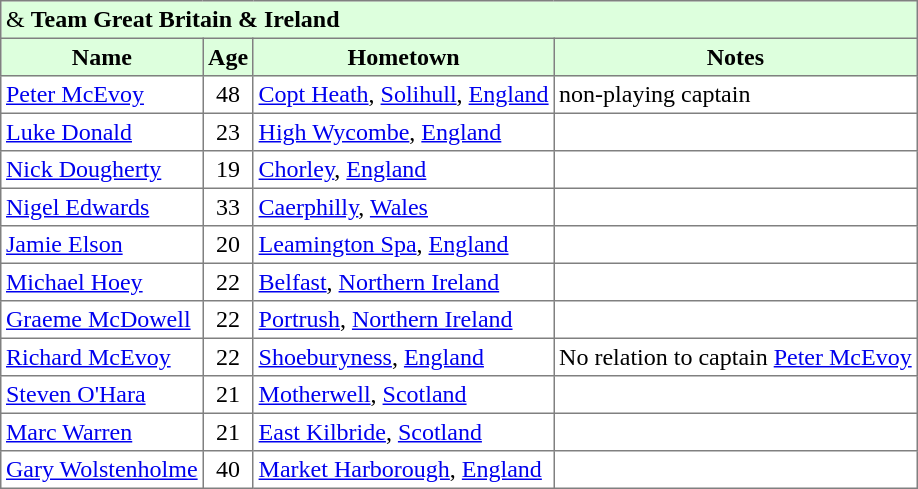<table border="1" cellpadding="3" style="border-collapse: collapse;">
<tr style="background:#ddffdd;">
<td colspan=5> &  <strong>Team Great Britain & Ireland</strong></td>
</tr>
<tr style="background:#ddffdd;">
<th>Name</th>
<th>Age</th>
<th>Hometown</th>
<th>Notes</th>
</tr>
<tr>
<td> <a href='#'>Peter McEvoy</a></td>
<td align="center">48</td>
<td><a href='#'>Copt Heath</a>, <a href='#'>Solihull</a>, <a href='#'>England</a></td>
<td>non-playing captain</td>
</tr>
<tr>
<td> <a href='#'>Luke Donald</a></td>
<td align="center">23</td>
<td><a href='#'>High Wycombe</a>, <a href='#'>England</a></td>
<td></td>
</tr>
<tr>
<td> <a href='#'>Nick Dougherty</a></td>
<td align="center">19</td>
<td><a href='#'>Chorley</a>, <a href='#'>England</a></td>
<td></td>
</tr>
<tr>
<td> <a href='#'>Nigel Edwards</a></td>
<td align="center">33</td>
<td><a href='#'>Caerphilly</a>, <a href='#'>Wales</a></td>
<td></td>
</tr>
<tr>
<td> <a href='#'>Jamie Elson</a></td>
<td align="center">20</td>
<td><a href='#'>Leamington Spa</a>, <a href='#'>England</a></td>
<td></td>
</tr>
<tr>
<td> <a href='#'>Michael Hoey</a></td>
<td align="center">22</td>
<td><a href='#'>Belfast</a>, <a href='#'>Northern Ireland</a></td>
<td></td>
</tr>
<tr>
<td> <a href='#'>Graeme McDowell</a></td>
<td align="center">22</td>
<td><a href='#'>Portrush</a>, <a href='#'>Northern Ireland</a></td>
<td></td>
</tr>
<tr>
<td> <a href='#'>Richard McEvoy</a></td>
<td align="center">22</td>
<td><a href='#'>Shoeburyness</a>, <a href='#'>England</a></td>
<td>No relation to captain <a href='#'>Peter McEvoy</a></td>
</tr>
<tr>
<td> <a href='#'>Steven O'Hara</a></td>
<td align="center">21</td>
<td><a href='#'>Motherwell</a>, <a href='#'>Scotland</a></td>
<td></td>
</tr>
<tr>
<td> <a href='#'>Marc Warren</a></td>
<td align="center">21</td>
<td><a href='#'>East Kilbride</a>, <a href='#'>Scotland</a></td>
<td></td>
</tr>
<tr>
<td> <a href='#'>Gary Wolstenholme</a></td>
<td align="center">40</td>
<td><a href='#'>Market Harborough</a>, <a href='#'>England</a></td>
<td></td>
</tr>
</table>
